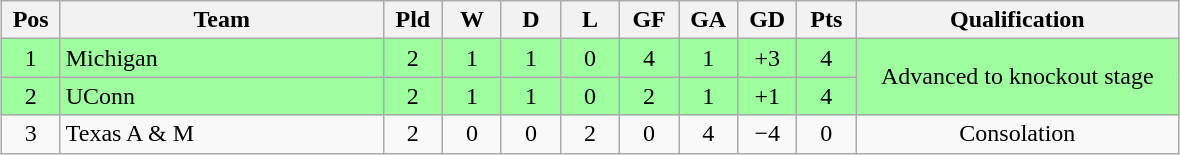<table class="wikitable" style="text-align:center; margin: 1em auto">
<tr>
<th style=width:2em>Pos</th>
<th style=width:13em>Team</th>
<th style=width:2em>Pld</th>
<th style=width:2em>W</th>
<th style=width:2em>D</th>
<th style=width:2em>L</th>
<th style=width:2em>GF</th>
<th style=width:2em>GA</th>
<th style=width:2em>GD</th>
<th style=width:2em>Pts</th>
<th style=width:13em>Qualification</th>
</tr>
<tr bgcolor="#9eff9e">
<td>1</td>
<td style="text-align:left">Michigan</td>
<td>2</td>
<td>1</td>
<td>1</td>
<td>0</td>
<td>4</td>
<td>1</td>
<td>+3</td>
<td>4</td>
<td rowspan="2">Advanced to knockout stage</td>
</tr>
<tr bgcolor="#9eff9e">
<td>2</td>
<td style="text-align:left">UConn</td>
<td>2</td>
<td>1</td>
<td>1</td>
<td>0</td>
<td>2</td>
<td>1</td>
<td>+1</td>
<td>4</td>
</tr>
<tr>
<td>3</td>
<td style="text-align:left">Texas A & M</td>
<td>2</td>
<td>0</td>
<td>0</td>
<td>2</td>
<td>0</td>
<td>4</td>
<td>−4</td>
<td>0</td>
<td>Consolation</td>
</tr>
</table>
